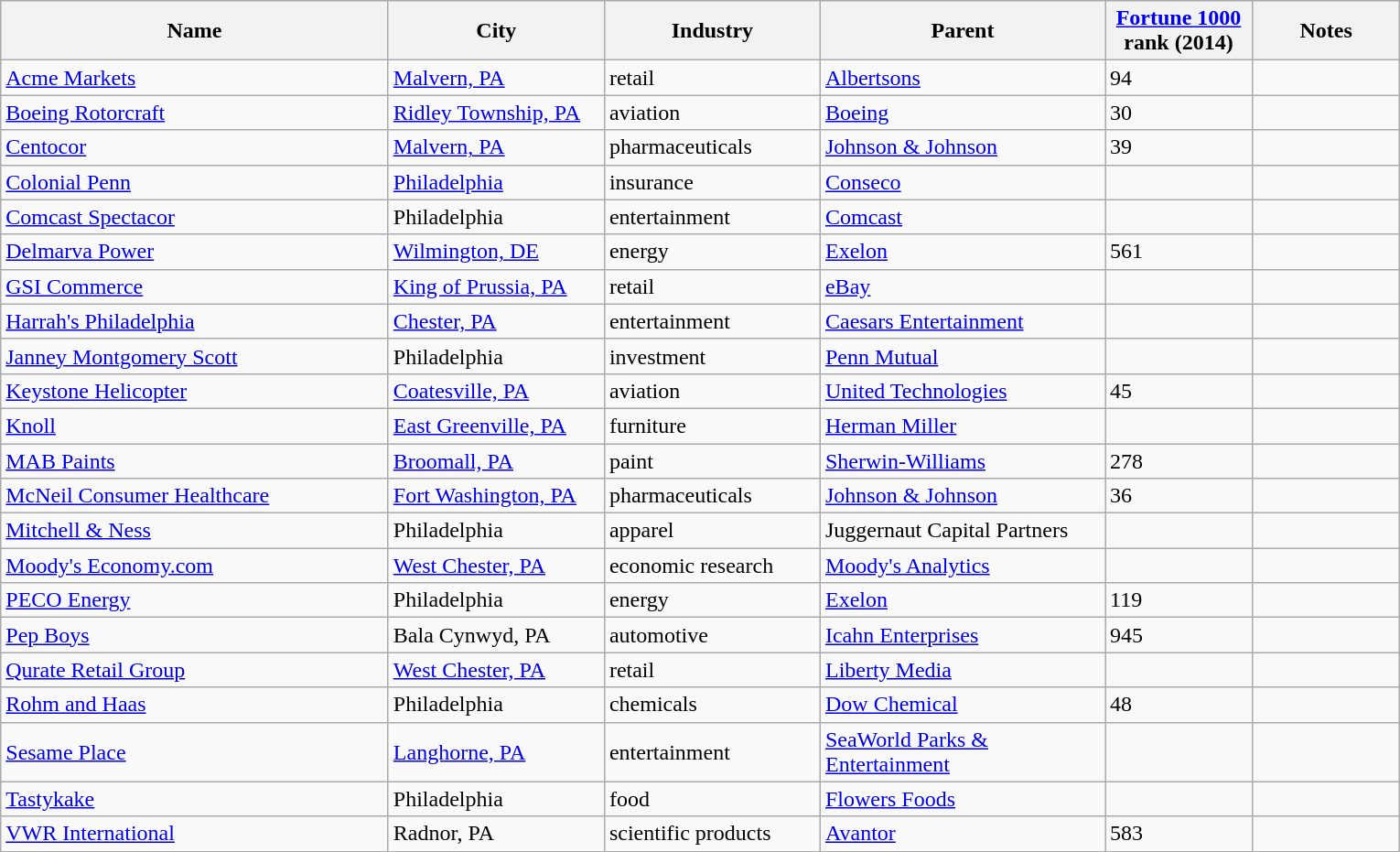<table class="wikitable sortable">
<tr>
<th style="width:275px;">Name</th>
<th style="width:150px;">City</th>
<th style="width:150px;">Industry</th>
<th style="width:200px;">Parent</th>
<th style="width:100px;"><a href='#'>Fortune 1000</a><br>rank (2014)</th>
<th style="width:100px;" class="unsortable">Notes</th>
</tr>
<tr>
<td><a href='#'>Acme Markets</a></td>
<td><a href='#'>Malvern, PA</a></td>
<td>retail</td>
<td><a href='#'>Albertsons</a></td>
<td>94</td>
<td></td>
</tr>
<tr>
<td><a href='#'>Boeing Rotorcraft</a></td>
<td><a href='#'>Ridley Township, PA</a></td>
<td>aviation</td>
<td><a href='#'>Boeing</a></td>
<td>30</td>
<td></td>
</tr>
<tr>
<td><a href='#'>Centocor</a></td>
<td><a href='#'>Malvern, PA</a></td>
<td>pharmaceuticals</td>
<td><a href='#'>Johnson & Johnson</a></td>
<td>39</td>
<td></td>
</tr>
<tr>
<td><a href='#'>Colonial Penn</a></td>
<td><a href='#'>Philadelphia</a></td>
<td>insurance</td>
<td><a href='#'>Conseco</a></td>
<td></td>
<td></td>
</tr>
<tr>
<td><a href='#'>Comcast Spectacor</a></td>
<td>Philadelphia</td>
<td>entertainment</td>
<td><a href='#'>Comcast</a></td>
<td></td>
</tr>
<tr>
<td><a href='#'>Delmarva Power</a></td>
<td><a href='#'>Wilmington, DE</a></td>
<td>energy</td>
<td><a href='#'>Exelon</a></td>
<td>561</td>
<td></td>
</tr>
<tr>
<td><a href='#'>GSI Commerce</a></td>
<td><a href='#'>King of Prussia, PA</a></td>
<td>retail</td>
<td><a href='#'>eBay</a></td>
<td></td>
<td></td>
</tr>
<tr>
<td><a href='#'>Harrah's Philadelphia</a></td>
<td><a href='#'>Chester, PA</a></td>
<td>entertainment</td>
<td><a href='#'>Caesars Entertainment</a></td>
<td></td>
<td></td>
</tr>
<tr>
<td><a href='#'>Janney Montgomery Scott</a></td>
<td>Philadelphia</td>
<td>investment</td>
<td><a href='#'>Penn Mutual</a></td>
<td></td>
<td></td>
</tr>
<tr>
<td><a href='#'>Keystone Helicopter</a></td>
<td><a href='#'>Coatesville, PA</a></td>
<td>aviation</td>
<td><a href='#'>United Technologies</a></td>
<td>45</td>
<td></td>
</tr>
<tr>
<td><a href='#'>Knoll</a></td>
<td><a href='#'>East Greenville, PA</a></td>
<td>furniture</td>
<td><a href='#'>Herman Miller</a></td>
<td></td>
<td></td>
</tr>
<tr>
<td><a href='#'>MAB Paints</a></td>
<td><a href='#'>Broomall, PA</a></td>
<td>paint</td>
<td><a href='#'>Sherwin-Williams</a></td>
<td>278</td>
<td></td>
</tr>
<tr>
<td><a href='#'>McNeil Consumer Healthcare</a></td>
<td><a href='#'>Fort Washington, PA</a></td>
<td>pharmaceuticals</td>
<td><a href='#'>Johnson & Johnson</a></td>
<td>36</td>
<td></td>
</tr>
<tr>
<td><a href='#'>Mitchell & Ness</a></td>
<td>Philadelphia</td>
<td>apparel</td>
<td>Juggernaut Capital Partners</td>
<td></td>
<td></td>
</tr>
<tr>
<td><a href='#'>Moody's Economy.com</a></td>
<td><a href='#'>West Chester, PA</a></td>
<td>economic research</td>
<td><a href='#'>Moody's Analytics</a></td>
<td></td>
<td></td>
</tr>
<tr>
<td><a href='#'>PECO Energy</a></td>
<td>Philadelphia</td>
<td>energy</td>
<td><a href='#'>Exelon</a></td>
<td>119</td>
<td></td>
</tr>
<tr>
<td><a href='#'>Pep Boys</a></td>
<td>Bala Cynwyd, PA</td>
<td>automotive</td>
<td><a href='#'>Icahn Enterprises</a></td>
<td>945</td>
<td></td>
</tr>
<tr>
<td><a href='#'>Qurate Retail Group</a></td>
<td><a href='#'>West Chester, PA</a></td>
<td>retail</td>
<td><a href='#'>Liberty Media</a></td>
<td></td>
</tr>
<tr>
<td><a href='#'>Rohm and Haas</a></td>
<td>Philadelphia</td>
<td>chemicals</td>
<td><a href='#'>Dow Chemical</a></td>
<td>48</td>
<td></td>
</tr>
<tr>
<td><a href='#'>Sesame Place</a></td>
<td><a href='#'>Langhorne, PA</a></td>
<td>entertainment</td>
<td><a href='#'>SeaWorld Parks & Entertainment</a></td>
<td></td>
<td></td>
</tr>
<tr>
<td><a href='#'>Tastykake</a></td>
<td>Philadelphia</td>
<td>food</td>
<td><a href='#'>Flowers Foods</a></td>
<td></td>
<td></td>
</tr>
<tr>
<td><a href='#'>VWR International</a></td>
<td>Radnor, PA</td>
<td>scientific products</td>
<td><a href='#'>Avantor</a></td>
<td>583</td>
<td></td>
</tr>
</table>
